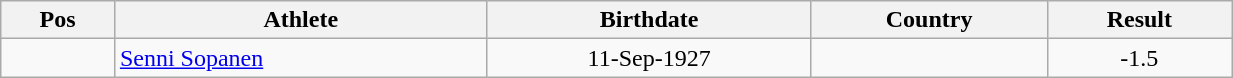<table class="wikitable"  style="text-align:center; width:65%;">
<tr>
<th>Pos</th>
<th>Athlete</th>
<th>Birthdate</th>
<th>Country</th>
<th>Result</th>
</tr>
<tr>
<td align=center></td>
<td align=left><a href='#'>Senni Sopanen</a></td>
<td>11-Sep-1927</td>
<td align=left></td>
<td> -1.5</td>
</tr>
</table>
